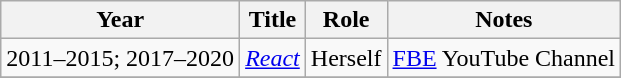<table class="wikitable sortable">
<tr>
<th>Year</th>
<th>Title</th>
<th>Role</th>
<th>Notes</th>
</tr>
<tr>
<td>2011–2015; 2017–2020</td>
<td><a href='#'><em>React</em></a></td>
<td>Herself</td>
<td><a href='#'>FBE</a> YouTube Channel</td>
</tr>
<tr>
</tr>
</table>
